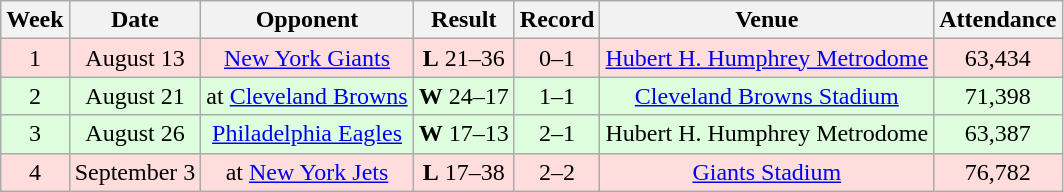<table class="wikitable" style="text-align:center">
<tr>
<th>Week</th>
<th>Date</th>
<th>Opponent</th>
<th>Result</th>
<th>Record</th>
<th>Venue</th>
<th>Attendance</th>
</tr>
<tr style="background:#fdd">
<td>1</td>
<td>August 13</td>
<td><a href='#'>New York Giants</a></td>
<td><strong>L</strong> 21–36</td>
<td>0–1</td>
<td><a href='#'>Hubert H. Humphrey Metrodome</a></td>
<td>63,434</td>
</tr>
<tr style="background:#dfd">
<td>2</td>
<td>August 21</td>
<td>at <a href='#'>Cleveland Browns</a></td>
<td><strong>W</strong> 24–17</td>
<td>1–1</td>
<td><a href='#'>Cleveland Browns Stadium</a></td>
<td>71,398</td>
</tr>
<tr style="background:#dfd">
<td>3</td>
<td>August 26</td>
<td><a href='#'>Philadelphia Eagles</a></td>
<td><strong>W</strong> 17–13</td>
<td>2–1</td>
<td>Hubert H. Humphrey Metrodome</td>
<td>63,387</td>
</tr>
<tr style="background:#fdd">
<td>4</td>
<td>September 3</td>
<td>at <a href='#'>New York Jets</a></td>
<td><strong>L</strong> 17–38</td>
<td>2–2</td>
<td><a href='#'>Giants Stadium</a></td>
<td>76,782</td>
</tr>
</table>
